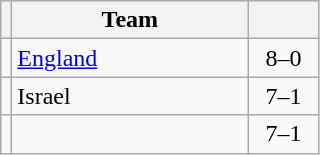<table class="wikitable" style="text-align:center">
<tr>
<th></th>
<th width=150>Team</th>
<th width=40></th>
</tr>
<tr>
<td></td>
<td align=left> <a href='#'>England</a></td>
<td>8–0</td>
</tr>
<tr>
<td></td>
<td align=left> Israel</td>
<td>7–1</td>
</tr>
<tr>
<td></td>
<td align=left></td>
<td>7–1</td>
</tr>
</table>
